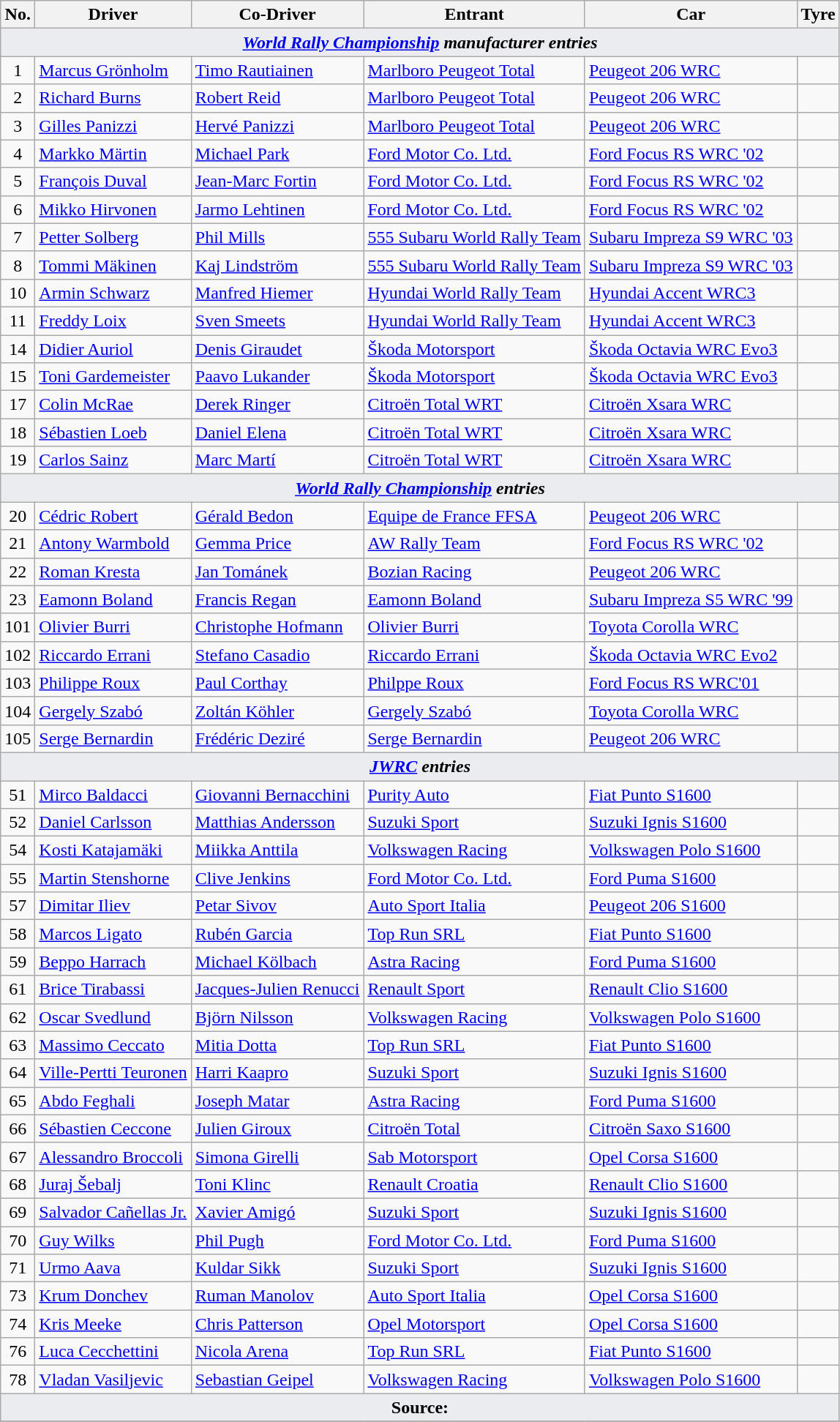<table class="wikitable">
<tr>
<th>No.</th>
<th>Driver</th>
<th>Co-Driver</th>
<th>Entrant</th>
<th>Car</th>
<th>Tyre</th>
</tr>
<tr>
<td style="background-color:#EAECF0; text-align:center" colspan="6"><strong><em><a href='#'>World Rally Championship</a> manufacturer entries</em></strong></td>
</tr>
<tr>
<td align="center">1</td>
<td> <a href='#'>Marcus Grönholm</a></td>
<td> <a href='#'>Timo Rautiainen</a></td>
<td> <a href='#'>Marlboro Peugeot Total</a></td>
<td><a href='#'>Peugeot 206 WRC</a></td>
<td align="center"></td>
</tr>
<tr>
<td align="center">2</td>
<td> <a href='#'>Richard Burns</a></td>
<td> <a href='#'>Robert Reid</a></td>
<td> <a href='#'>Marlboro Peugeot Total</a></td>
<td><a href='#'>Peugeot 206 WRC</a></td>
<td align="center"></td>
</tr>
<tr>
<td align="center">3</td>
<td> <a href='#'>Gilles Panizzi</a></td>
<td> <a href='#'>Hervé Panizzi</a></td>
<td> <a href='#'>Marlboro Peugeot Total</a></td>
<td><a href='#'>Peugeot 206 WRC</a></td>
<td align="center"></td>
</tr>
<tr>
<td align="center">4</td>
<td> <a href='#'>Markko Märtin</a></td>
<td> <a href='#'>Michael Park</a></td>
<td> <a href='#'>Ford Motor Co. Ltd.</a></td>
<td><a href='#'>Ford Focus RS WRC '02</a></td>
<td align="center"></td>
</tr>
<tr>
<td align="center">5</td>
<td> <a href='#'>François Duval</a></td>
<td> <a href='#'>Jean-Marc Fortin</a></td>
<td> <a href='#'>Ford Motor Co. Ltd.</a></td>
<td><a href='#'>Ford Focus RS WRC '02</a></td>
<td align="center"></td>
</tr>
<tr>
<td align="center">6</td>
<td> <a href='#'>Mikko Hirvonen</a></td>
<td> <a href='#'>Jarmo Lehtinen</a></td>
<td> <a href='#'>Ford Motor Co. Ltd.</a></td>
<td><a href='#'>Ford Focus RS WRC '02</a></td>
<td align="center"></td>
</tr>
<tr>
<td align="center">7</td>
<td> <a href='#'>Petter Solberg</a></td>
<td> <a href='#'>Phil Mills</a></td>
<td> <a href='#'>555 Subaru World Rally Team</a></td>
<td><a href='#'>Subaru Impreza S9 WRC '03</a></td>
<td align="center"></td>
</tr>
<tr>
<td align="center">8</td>
<td> <a href='#'>Tommi Mäkinen</a></td>
<td> <a href='#'>Kaj Lindström</a></td>
<td> <a href='#'>555 Subaru World Rally Team</a></td>
<td><a href='#'>Subaru Impreza S9 WRC '03</a></td>
<td align="center"></td>
</tr>
<tr>
<td align="center">10</td>
<td> <a href='#'>Armin Schwarz</a></td>
<td> <a href='#'>Manfred Hiemer</a></td>
<td> <a href='#'>Hyundai World Rally Team</a></td>
<td><a href='#'>Hyundai Accent WRC3</a></td>
<td align="center"></td>
</tr>
<tr>
<td align="center">11</td>
<td> <a href='#'>Freddy Loix</a></td>
<td> <a href='#'>Sven Smeets</a></td>
<td> <a href='#'>Hyundai World Rally Team</a></td>
<td><a href='#'>Hyundai Accent WRC3</a></td>
<td align="center"></td>
</tr>
<tr>
<td align="center">14</td>
<td> <a href='#'>Didier Auriol</a></td>
<td> <a href='#'>Denis Giraudet</a></td>
<td> <a href='#'>Škoda Motorsport</a></td>
<td><a href='#'>Škoda Octavia WRC Evo3</a></td>
<td align="center"></td>
</tr>
<tr>
<td align="center">15</td>
<td> <a href='#'>Toni Gardemeister</a></td>
<td> <a href='#'>Paavo Lukander</a></td>
<td> <a href='#'>Škoda Motorsport</a></td>
<td><a href='#'>Škoda Octavia WRC Evo3</a></td>
<td align="center"></td>
</tr>
<tr>
<td align="center">17</td>
<td> <a href='#'>Colin McRae</a></td>
<td> <a href='#'>Derek Ringer</a></td>
<td> <a href='#'>Citroën Total WRT</a></td>
<td><a href='#'>Citroën Xsara WRC</a></td>
<td align="center"></td>
</tr>
<tr>
<td align="center">18</td>
<td> <a href='#'>Sébastien Loeb</a></td>
<td> <a href='#'>Daniel Elena</a></td>
<td> <a href='#'>Citroën Total WRT</a></td>
<td><a href='#'>Citroën Xsara WRC</a></td>
<td align="center"></td>
</tr>
<tr>
<td align="center">19</td>
<td> <a href='#'>Carlos Sainz</a></td>
<td> <a href='#'>Marc Martí</a></td>
<td> <a href='#'>Citroën Total WRT</a></td>
<td><a href='#'>Citroën Xsara WRC</a></td>
<td align="center"></td>
</tr>
<tr>
<td style="background-color:#EAECF0; text-align:center" colspan="6"><strong><em><a href='#'>World Rally Championship</a> entries</em></strong></td>
</tr>
<tr>
<td align="center">20</td>
<td> <a href='#'>Cédric Robert</a></td>
<td> <a href='#'>Gérald Bedon</a></td>
<td> <a href='#'>Equipe de France FFSA</a></td>
<td><a href='#'>Peugeot 206 WRC</a></td>
<td align="center"></td>
</tr>
<tr>
<td align="center">21</td>
<td> <a href='#'>Antony Warmbold</a></td>
<td> <a href='#'>Gemma Price</a></td>
<td> <a href='#'>AW Rally Team</a></td>
<td><a href='#'>Ford Focus RS WRC '02</a></td>
<td align="center"></td>
</tr>
<tr>
<td align="center">22</td>
<td> <a href='#'>Roman Kresta</a></td>
<td> <a href='#'>Jan Tománek</a></td>
<td> <a href='#'>Bozian Racing</a></td>
<td><a href='#'>Peugeot 206 WRC</a></td>
<td align="center"></td>
</tr>
<tr>
<td align="center">23</td>
<td> <a href='#'>Eamonn Boland</a></td>
<td> <a href='#'>Francis Regan</a></td>
<td> <a href='#'>Eamonn Boland</a></td>
<td><a href='#'>Subaru Impreza S5 WRC '99</a></td>
<td align="center"></td>
</tr>
<tr>
<td align="center">101</td>
<td> <a href='#'>Olivier Burri</a></td>
<td> <a href='#'>Christophe Hofmann</a></td>
<td> <a href='#'>Olivier Burri</a></td>
<td><a href='#'>Toyota Corolla WRC</a></td>
<td align="center"></td>
</tr>
<tr>
<td align="center">102</td>
<td> <a href='#'>Riccardo Errani</a></td>
<td> <a href='#'>Stefano Casadio</a></td>
<td> <a href='#'>Riccardo Errani</a></td>
<td><a href='#'>Škoda Octavia WRC Evo2</a></td>
<td align="center"></td>
</tr>
<tr>
<td align="center">103</td>
<td> <a href='#'>Philippe Roux</a></td>
<td> <a href='#'>Paul Corthay</a></td>
<td> <a href='#'>Philppe Roux</a></td>
<td><a href='#'>Ford Focus RS WRC'01</a></td>
<td align="center"></td>
</tr>
<tr>
<td align="center">104</td>
<td> <a href='#'>Gergely Szabó</a></td>
<td> <a href='#'>Zoltán Köhler</a></td>
<td> <a href='#'>Gergely Szabó</a></td>
<td><a href='#'>Toyota Corolla WRC</a></td>
<td align="center"></td>
</tr>
<tr>
<td align="center">105</td>
<td> <a href='#'>Serge Bernardin</a></td>
<td> <a href='#'>Frédéric Deziré</a></td>
<td> <a href='#'>Serge Bernardin</a></td>
<td><a href='#'>Peugeot 206 WRC</a></td>
<td align="center"></td>
</tr>
<tr>
<td style="background-color:#EAECF0; text-align:center" colspan="6"><strong><em><a href='#'>JWRC</a> entries</em></strong></td>
</tr>
<tr>
<td align="center">51</td>
<td> <a href='#'>Mirco Baldacci</a></td>
<td> <a href='#'>Giovanni Bernacchini</a></td>
<td> <a href='#'>Purity Auto</a></td>
<td><a href='#'>Fiat Punto S1600</a></td>
<td align="center"></td>
</tr>
<tr>
<td align="center">52</td>
<td> <a href='#'>Daniel Carlsson</a></td>
<td> <a href='#'>Matthias Andersson</a></td>
<td> <a href='#'>Suzuki Sport</a></td>
<td><a href='#'>Suzuki Ignis S1600</a></td>
<td align="center"></td>
</tr>
<tr>
<td align="center">54</td>
<td> <a href='#'>Kosti Katajamäki</a></td>
<td> <a href='#'>Miikka Anttila</a></td>
<td> <a href='#'>Volkswagen Racing</a></td>
<td><a href='#'>Volkswagen Polo S1600</a></td>
<td align="center"></td>
</tr>
<tr>
<td align="center">55</td>
<td> <a href='#'>Martin Stenshorne</a></td>
<td> <a href='#'>Clive Jenkins</a></td>
<td> <a href='#'>Ford Motor Co. Ltd.</a></td>
<td><a href='#'>Ford Puma S1600</a></td>
<td align="center"></td>
</tr>
<tr>
<td align="center">57</td>
<td> <a href='#'>Dimitar Iliev</a></td>
<td> <a href='#'>Petar Sivov</a></td>
<td> <a href='#'>Auto Sport Italia</a></td>
<td><a href='#'>Peugeot 206 S1600</a></td>
<td align="center"></td>
</tr>
<tr>
<td align="center">58</td>
<td> <a href='#'>Marcos Ligato</a></td>
<td> <a href='#'>Rubén Garcia</a></td>
<td> <a href='#'>Top Run SRL</a></td>
<td><a href='#'>Fiat Punto S1600</a></td>
<td align="center"></td>
</tr>
<tr>
<td align="center">59</td>
<td> <a href='#'>Beppo Harrach</a></td>
<td> <a href='#'>Michael Kölbach</a></td>
<td> <a href='#'>Astra Racing</a></td>
<td><a href='#'>Ford Puma S1600</a></td>
<td align="center"></td>
</tr>
<tr>
<td align="center">61</td>
<td> <a href='#'>Brice Tirabassi</a></td>
<td> <a href='#'>Jacques-Julien Renucci</a></td>
<td> <a href='#'>Renault Sport</a></td>
<td><a href='#'>Renault Clio S1600</a></td>
<td align="center"></td>
</tr>
<tr>
<td align="center">62</td>
<td> <a href='#'>Oscar Svedlund</a></td>
<td> <a href='#'>Björn Nilsson</a></td>
<td> <a href='#'>Volkswagen Racing</a></td>
<td><a href='#'>Volkswagen Polo S1600</a></td>
<td align="center"></td>
</tr>
<tr>
<td align="center">63</td>
<td> <a href='#'>Massimo Ceccato</a></td>
<td> <a href='#'>Mitia Dotta</a></td>
<td> <a href='#'>Top Run SRL</a></td>
<td><a href='#'>Fiat Punto S1600</a></td>
<td align="center"></td>
</tr>
<tr>
<td align="center">64</td>
<td> <a href='#'>Ville-Pertti Teuronen</a></td>
<td> <a href='#'>Harri Kaapro</a></td>
<td> <a href='#'>Suzuki Sport</a></td>
<td><a href='#'>Suzuki Ignis S1600</a></td>
<td align="center"></td>
</tr>
<tr>
<td align="center">65</td>
<td> <a href='#'>Abdo Feghali</a></td>
<td> <a href='#'>Joseph Matar</a></td>
<td> <a href='#'>Astra Racing</a></td>
<td><a href='#'>Ford Puma S1600</a></td>
<td align="center"></td>
</tr>
<tr>
<td align="center">66</td>
<td> <a href='#'>Sébastien Ceccone</a></td>
<td> <a href='#'>Julien Giroux</a></td>
<td> <a href='#'>Citroën Total</a></td>
<td><a href='#'>Citroën Saxo S1600</a></td>
<td align="center"></td>
</tr>
<tr>
<td align="center">67</td>
<td> <a href='#'>Alessandro Broccoli</a></td>
<td> <a href='#'>Simona Girelli</a></td>
<td> <a href='#'>Sab Motorsport</a></td>
<td><a href='#'>Opel Corsa S1600</a></td>
<td align="center"></td>
</tr>
<tr>
<td align="center">68</td>
<td> <a href='#'>Juraj Šebalj</a></td>
<td> <a href='#'>Toni Klinc</a></td>
<td> <a href='#'>Renault Croatia</a></td>
<td><a href='#'>Renault Clio S1600</a></td>
<td align="center"></td>
</tr>
<tr>
<td align="center">69</td>
<td> <a href='#'>Salvador Cañellas Jr.</a></td>
<td> <a href='#'>Xavier Amigó</a></td>
<td> <a href='#'>Suzuki Sport</a></td>
<td><a href='#'>Suzuki Ignis S1600</a></td>
<td align="center"></td>
</tr>
<tr>
<td align="center">70</td>
<td> <a href='#'>Guy Wilks</a></td>
<td> <a href='#'>Phil Pugh</a></td>
<td> <a href='#'>Ford Motor Co. Ltd.</a></td>
<td><a href='#'>Ford Puma S1600</a></td>
<td align="center"></td>
</tr>
<tr>
<td align="center">71</td>
<td> <a href='#'>Urmo Aava</a></td>
<td> <a href='#'>Kuldar Sikk</a></td>
<td> <a href='#'>Suzuki Sport</a></td>
<td><a href='#'>Suzuki Ignis S1600</a></td>
<td align="center"></td>
</tr>
<tr>
<td align="center">73</td>
<td> <a href='#'>Krum Donchev</a></td>
<td> <a href='#'>Ruman Manolov</a></td>
<td> <a href='#'>Auto Sport Italia</a></td>
<td><a href='#'>Opel Corsa S1600</a></td>
<td align="center"></td>
</tr>
<tr>
<td align="center">74</td>
<td> <a href='#'>Kris Meeke</a></td>
<td> <a href='#'>Chris Patterson</a></td>
<td> <a href='#'>Opel Motorsport</a></td>
<td><a href='#'>Opel Corsa S1600</a></td>
<td align="center"></td>
</tr>
<tr>
<td align="center">76</td>
<td> <a href='#'>Luca Cecchettini</a></td>
<td> <a href='#'>Nicola Arena</a></td>
<td> <a href='#'>Top Run SRL</a></td>
<td><a href='#'>Fiat Punto S1600</a></td>
<td align="center"></td>
</tr>
<tr>
<td align="center">78</td>
<td> <a href='#'>Vladan Vasiljevic</a></td>
<td> <a href='#'>Sebastian Geipel</a></td>
<td> <a href='#'>Volkswagen Racing</a></td>
<td><a href='#'>Volkswagen Polo S1600</a></td>
<td align="center"></td>
</tr>
<tr>
<td style="background-color:#EAECF0; text-align:center" colspan="6"><strong>Source:</strong></td>
</tr>
<tr>
</tr>
</table>
